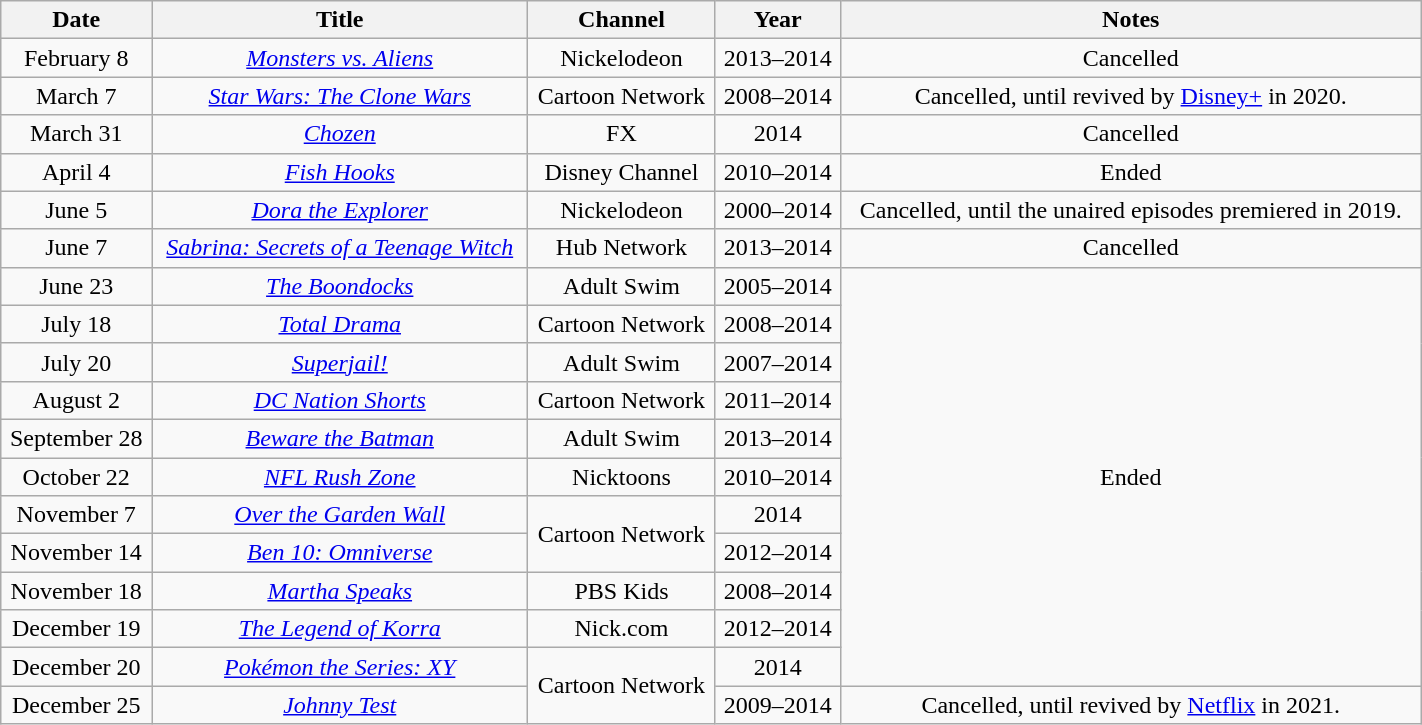<table class="wikitable sortable" style="text-align: center" width="75%">
<tr>
<th scope="col">Date</th>
<th scope="col">Title</th>
<th scope="col">Channel</th>
<th scope="col">Year</th>
<th scope="col">Notes</th>
</tr>
<tr>
<td>February 8</td>
<td><em><a href='#'>Monsters vs. Aliens</a></em></td>
<td>Nickelodeon</td>
<td>2013–2014</td>
<td>Cancelled</td>
</tr>
<tr>
<td>March 7</td>
<td><em><a href='#'>Star Wars: The Clone Wars</a></em></td>
<td>Cartoon Network</td>
<td>2008–2014</td>
<td>Cancelled, until revived by <a href='#'>Disney+</a> in 2020.</td>
</tr>
<tr>
<td>March 31</td>
<td><em><a href='#'>Chozen</a></em></td>
<td>FX</td>
<td>2014</td>
<td>Cancelled</td>
</tr>
<tr>
<td>April 4</td>
<td><em><a href='#'>Fish Hooks</a></em></td>
<td>Disney Channel</td>
<td>2010–2014</td>
<td>Ended</td>
</tr>
<tr>
<td>June 5</td>
<td><em><a href='#'>Dora the Explorer</a></em></td>
<td>Nickelodeon</td>
<td>2000–2014</td>
<td>Cancelled, until the unaired episodes premiered in 2019.</td>
</tr>
<tr>
<td>June 7</td>
<td><em><a href='#'>Sabrina: Secrets of a Teenage Witch</a></em></td>
<td>Hub Network</td>
<td>2013–2014</td>
<td>Cancelled</td>
</tr>
<tr>
<td>June 23</td>
<td><em><a href='#'>The Boondocks</a></em></td>
<td>Adult Swim</td>
<td>2005–2014</td>
<td rowspan=11>Ended</td>
</tr>
<tr>
<td>July 18</td>
<td><em><a href='#'>Total Drama</a></em></td>
<td>Cartoon Network</td>
<td>2008–2014</td>
</tr>
<tr>
<td>July 20</td>
<td><em><a href='#'>Superjail!</a></em></td>
<td>Adult Swim</td>
<td>2007–2014</td>
</tr>
<tr>
<td>August 2</td>
<td><em><a href='#'>DC Nation Shorts</a></em></td>
<td>Cartoon Network</td>
<td>2011–2014</td>
</tr>
<tr>
<td>September 28</td>
<td><em><a href='#'>Beware the Batman</a></em></td>
<td>Adult Swim</td>
<td>2013–2014</td>
</tr>
<tr>
<td>October 22</td>
<td><em><a href='#'>NFL Rush Zone</a></em></td>
<td>Nicktoons</td>
<td>2010–2014</td>
</tr>
<tr>
<td>November 7</td>
<td><em><a href='#'>Over the Garden Wall</a></em></td>
<td rowspan=2>Cartoon Network</td>
<td>2014</td>
</tr>
<tr>
<td>November 14</td>
<td><em><a href='#'>Ben 10: Omniverse</a></em></td>
<td>2012–2014</td>
</tr>
<tr>
<td>November 18</td>
<td><em><a href='#'>Martha Speaks</a></em></td>
<td>PBS Kids</td>
<td>2008–2014</td>
</tr>
<tr>
<td>December 19</td>
<td><em><a href='#'>The Legend of Korra</a></em></td>
<td>Nick.com</td>
<td>2012–2014</td>
</tr>
<tr>
<td>December 20</td>
<td><em><a href='#'>Pokémon the Series: XY</a></em></td>
<td rowspan=2>Cartoon Network</td>
<td>2014</td>
</tr>
<tr>
<td>December 25</td>
<td><em><a href='#'>Johnny Test</a></em></td>
<td>2009–2014</td>
<td>Cancelled, until revived by <a href='#'>Netflix</a> in 2021.</td>
</tr>
</table>
